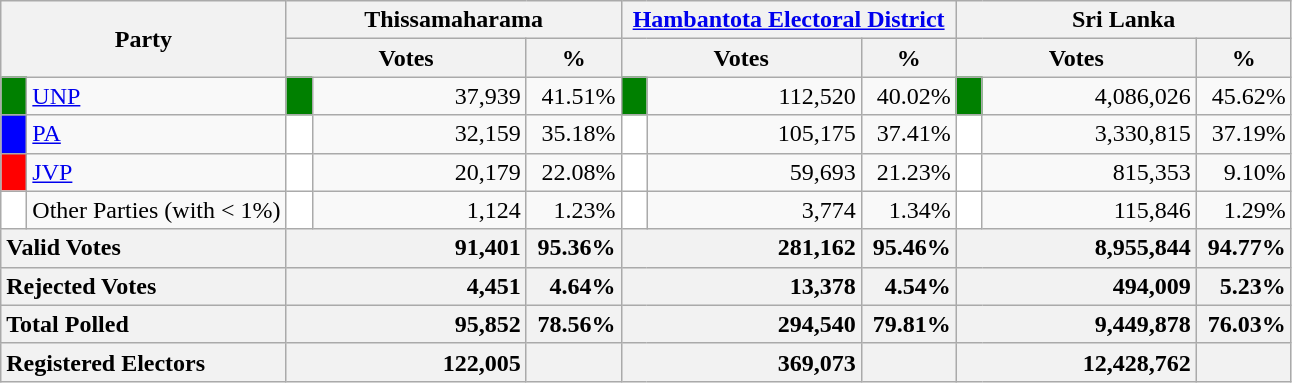<table class="wikitable">
<tr>
<th colspan="2" width="144px"rowspan="2">Party</th>
<th colspan="3" width="216px">Thissamaharama</th>
<th colspan="3" width="216px"><a href='#'>Hambantota Electoral District</a></th>
<th colspan="3" width="216px">Sri Lanka</th>
</tr>
<tr>
<th colspan="2" width="144px">Votes</th>
<th>%</th>
<th colspan="2" width="144px">Votes</th>
<th>%</th>
<th colspan="2" width="144px">Votes</th>
<th>%</th>
</tr>
<tr>
<td style="background-color:green;" width="10px"></td>
<td style="text-align:left;"><a href='#'>UNP</a></td>
<td style="background-color:green;" width="10px"></td>
<td style="text-align:right;">37,939</td>
<td style="text-align:right;">41.51%</td>
<td style="background-color:green;" width="10px"></td>
<td style="text-align:right;">112,520</td>
<td style="text-align:right;">40.02%</td>
<td style="background-color:green;" width="10px"></td>
<td style="text-align:right;">4,086,026</td>
<td style="text-align:right;">45.62%</td>
</tr>
<tr>
<td style="background-color:blue;" width="10px"></td>
<td style="text-align:left;"><a href='#'>PA</a></td>
<td style="background-color:white;" width="10px"></td>
<td style="text-align:right;">32,159</td>
<td style="text-align:right;">35.18%</td>
<td style="background-color:white;" width="10px"></td>
<td style="text-align:right;">105,175</td>
<td style="text-align:right;">37.41%</td>
<td style="background-color:white;" width="10px"></td>
<td style="text-align:right;">3,330,815</td>
<td style="text-align:right;">37.19%</td>
</tr>
<tr>
<td style="background-color:red;" width="10px"></td>
<td style="text-align:left;"><a href='#'>JVP</a></td>
<td style="background-color:white;" width="10px"></td>
<td style="text-align:right;">20,179</td>
<td style="text-align:right;">22.08%</td>
<td style="background-color:white;" width="10px"></td>
<td style="text-align:right;">59,693</td>
<td style="text-align:right;">21.23%</td>
<td style="background-color:white;" width="10px"></td>
<td style="text-align:right;">815,353</td>
<td style="text-align:right;">9.10%</td>
</tr>
<tr>
<td style="background-color:white;" width="10px"></td>
<td style="text-align:left;">Other Parties (with < 1%)</td>
<td style="background-color:white;" width="10px"></td>
<td style="text-align:right;">1,124</td>
<td style="text-align:right;">1.23%</td>
<td style="background-color:white;" width="10px"></td>
<td style="text-align:right;">3,774</td>
<td style="text-align:right;">1.34%</td>
<td style="background-color:white;" width="10px"></td>
<td style="text-align:right;">115,846</td>
<td style="text-align:right;">1.29%</td>
</tr>
<tr>
<th colspan="2" width="144px"style="text-align:left;">Valid Votes</th>
<th style="text-align:right;"colspan="2" width="144px">91,401</th>
<th style="text-align:right;">95.36%</th>
<th style="text-align:right;"colspan="2" width="144px">281,162</th>
<th style="text-align:right;">95.46%</th>
<th style="text-align:right;"colspan="2" width="144px">8,955,844</th>
<th style="text-align:right;">94.77%</th>
</tr>
<tr>
<th colspan="2" width="144px"style="text-align:left;">Rejected Votes</th>
<th style="text-align:right;"colspan="2" width="144px">4,451</th>
<th style="text-align:right;">4.64%</th>
<th style="text-align:right;"colspan="2" width="144px">13,378</th>
<th style="text-align:right;">4.54%</th>
<th style="text-align:right;"colspan="2" width="144px">494,009</th>
<th style="text-align:right;">5.23%</th>
</tr>
<tr>
<th colspan="2" width="144px"style="text-align:left;">Total Polled</th>
<th style="text-align:right;"colspan="2" width="144px">95,852</th>
<th style="text-align:right;">78.56%</th>
<th style="text-align:right;"colspan="2" width="144px">294,540</th>
<th style="text-align:right;">79.81%</th>
<th style="text-align:right;"colspan="2" width="144px">9,449,878</th>
<th style="text-align:right;">76.03%</th>
</tr>
<tr>
<th colspan="2" width="144px"style="text-align:left;">Registered Electors</th>
<th style="text-align:right;"colspan="2" width="144px">122,005</th>
<th></th>
<th style="text-align:right;"colspan="2" width="144px">369,073</th>
<th></th>
<th style="text-align:right;"colspan="2" width="144px">12,428,762</th>
<th></th>
</tr>
</table>
